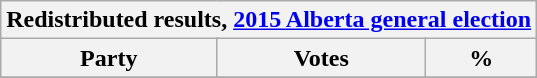<table class="wikitable">
<tr>
<th colspan="5" align=center>Redistributed results, <a href='#'>2015 Alberta general election</a></th>
</tr>
<tr>
<th colspan=2>Party</th>
<th>Votes</th>
<th>%</th>
</tr>
<tr>
</tr>
</table>
